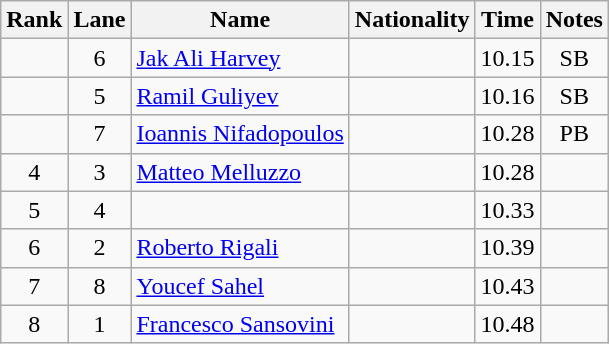<table class="wikitable sortable" style="text-align:center">
<tr>
<th>Rank</th>
<th>Lane</th>
<th>Name</th>
<th>Nationality</th>
<th>Time</th>
<th>Notes</th>
</tr>
<tr>
<td></td>
<td>6</td>
<td align=left><a href='#'>Jak Ali Harvey</a></td>
<td align=left></td>
<td>10.15</td>
<td>SB</td>
</tr>
<tr>
<td></td>
<td>5</td>
<td align=left><a href='#'>Ramil Guliyev</a></td>
<td align=left></td>
<td>10.16</td>
<td>SB</td>
</tr>
<tr>
<td></td>
<td>7</td>
<td align=left><a href='#'>Ioannis Nifadopoulos</a></td>
<td align=left></td>
<td>10.28</td>
<td>PB</td>
</tr>
<tr>
<td>4</td>
<td>3</td>
<td align=left><a href='#'>Matteo Melluzzo</a></td>
<td align=left></td>
<td>10.28</td>
<td></td>
</tr>
<tr>
<td>5</td>
<td>4</td>
<td align=left></td>
<td align=left></td>
<td>10.33</td>
<td></td>
</tr>
<tr>
<td>6</td>
<td>2</td>
<td align=left><a href='#'>Roberto Rigali</a></td>
<td align=left></td>
<td>10.39</td>
<td></td>
</tr>
<tr>
<td>7</td>
<td>8</td>
<td align=left><a href='#'>Youcef Sahel</a></td>
<td align=left></td>
<td>10.43</td>
<td></td>
</tr>
<tr>
<td>8</td>
<td>1</td>
<td align=left><a href='#'>Francesco Sansovini</a></td>
<td align=left></td>
<td>10.48</td>
<td></td>
</tr>
</table>
